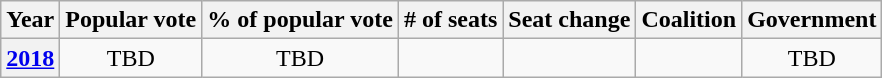<table class="wikitable" style="text-align:center">
<tr>
<th>Year</th>
<th>Popular vote</th>
<th>% of popular vote</th>
<th># of seats</th>
<th>Seat change</th>
<th>Coalition</th>
<th>Government</th>
</tr>
<tr>
<th><a href='#'>2018</a></th>
<td>TBD</td>
<td>TBD</td>
<td></td>
<td></td>
<td></td>
<td>TBD</td>
</tr>
</table>
